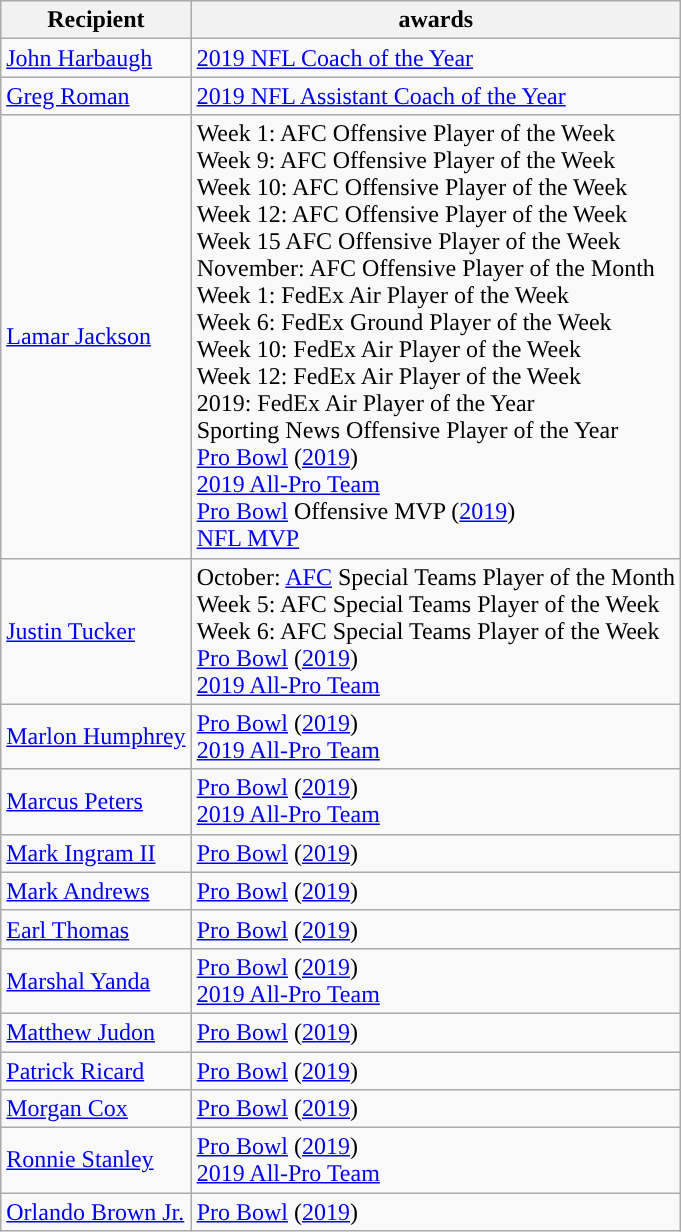<table class="wikitable">
<tr>
<th>Recipient</th>
<th>awards</th>
</tr>
<tr>
<td><a href='#'>John Harbaugh</a></td>
<td><a href='#'>2019 NFL Coach of the Year</a></td>
</tr>
<tr>
<td><a href='#'>Greg Roman</a></td>
<td><a href='#'>2019 NFL Assistant Coach of the Year</a></td>
</tr>
<tr>
<td><a href='#'>Lamar Jackson</a></td>
<td>Week 1: AFC Offensive Player of the Week<br>Week 9: AFC Offensive Player of the Week<br>Week 10: AFC Offensive Player of the Week<br>Week 12: AFC Offensive Player of the Week<br>Week 15 AFC Offensive Player of the Week<br>November: AFC Offensive Player of the Month<br>Week 1: FedEx Air Player of the Week<br>Week 6: FedEx Ground Player of the Week<br>Week 10: FedEx Air Player of the Week<br>Week 12: FedEx Air Player of the Week<br>2019: FedEx Air Player of the Year<br>Sporting News Offensive Player of the Year<br><a href='#'>Pro Bowl</a> (<a href='#'>2019</a>)<br><a href='#'>2019 All-Pro Team</a><br><a href='#'>Pro Bowl</a> Offensive MVP (<a href='#'>2019</a>)<br><a href='#'>NFL MVP</a></td>
</tr>
<tr>
<td><a href='#'>Justin Tucker</a></td>
<td>October: <a href='#'>AFC</a> Special Teams Player of the Month<br>Week 5: AFC Special Teams Player of the Week<br>Week 6: AFC Special Teams Player of the Week<br> <a href='#'>Pro Bowl</a> (<a href='#'>2019</a>)<br><a href='#'>2019 All-Pro Team</a></td>
</tr>
<tr>
<td><a href='#'>Marlon Humphrey</a></td>
<td><a href='#'>Pro Bowl</a> (<a href='#'>2019</a>)<br><a href='#'>2019 All-Pro Team</a></td>
</tr>
<tr>
<td><a href='#'>Marcus Peters</a></td>
<td><a href='#'>Pro Bowl</a> (<a href='#'>2019</a>)<br><a href='#'>2019 All-Pro Team</a></td>
</tr>
<tr>
<td><a href='#'>Mark Ingram II</a></td>
<td><a href='#'>Pro Bowl</a> (<a href='#'>2019</a>)</td>
</tr>
<tr>
<td><a href='#'>Mark Andrews</a></td>
<td><a href='#'>Pro Bowl</a> (<a href='#'>2019</a>)</td>
</tr>
<tr>
<td><a href='#'>Earl Thomas</a></td>
<td><a href='#'>Pro Bowl</a> (<a href='#'>2019</a>)</td>
</tr>
<tr>
<td><a href='#'>Marshal Yanda</a></td>
<td><a href='#'>Pro Bowl</a> (<a href='#'>2019</a>)<br><a href='#'>2019 All-Pro Team</a></td>
</tr>
<tr>
<td><a href='#'>Matthew Judon</a></td>
<td><a href='#'>Pro Bowl</a> (<a href='#'>2019</a>)</td>
</tr>
<tr>
<td><a href='#'>Patrick Ricard</a></td>
<td><a href='#'>Pro Bowl</a> (<a href='#'>2019</a>)</td>
</tr>
<tr>
<td><a href='#'>Morgan Cox</a></td>
<td><a href='#'>Pro Bowl</a> (<a href='#'>2019</a>)</td>
</tr>
<tr>
<td><a href='#'>Ronnie Stanley</a></td>
<td><a href='#'>Pro Bowl</a> (<a href='#'>2019</a>)<br><a href='#'>2019 All-Pro Team</a></td>
</tr>
<tr>
<td><a href='#'>Orlando Brown Jr.</a></td>
<td><a href='#'>Pro Bowl</a> (<a href='#'>2019</a>)</td>
</tr>
</table>
